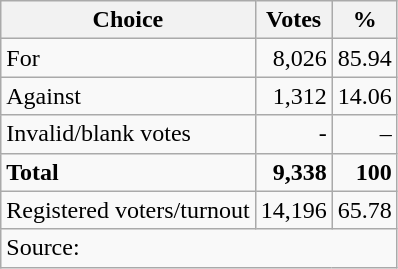<table class=wikitable style=text-align:right>
<tr>
<th>Choice</th>
<th>Votes</th>
<th>%</th>
</tr>
<tr>
<td align=left>For</td>
<td>8,026</td>
<td>85.94</td>
</tr>
<tr>
<td align=left>Against</td>
<td>1,312</td>
<td>14.06</td>
</tr>
<tr>
<td align=left>Invalid/blank votes</td>
<td>-</td>
<td>–</td>
</tr>
<tr>
<td align=left><strong>Total</strong></td>
<td><strong>9,338</strong></td>
<td><strong>100</strong></td>
</tr>
<tr>
<td align=left>Registered voters/turnout</td>
<td>14,196</td>
<td>65.78</td>
</tr>
<tr>
<td colspan=3 align=left>Source: </td>
</tr>
</table>
